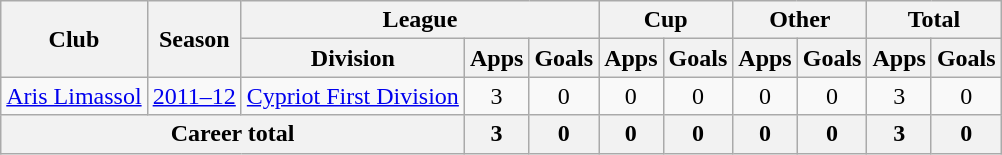<table class="wikitable" style="text-align: center">
<tr>
<th rowspan="2">Club</th>
<th rowspan="2">Season</th>
<th colspan="3">League</th>
<th colspan="2">Cup</th>
<th colspan="2">Other</th>
<th colspan="2">Total</th>
</tr>
<tr>
<th>Division</th>
<th>Apps</th>
<th>Goals</th>
<th>Apps</th>
<th>Goals</th>
<th>Apps</th>
<th>Goals</th>
<th>Apps</th>
<th>Goals</th>
</tr>
<tr>
<td><a href='#'>Aris Limassol</a></td>
<td><a href='#'>2011–12</a></td>
<td><a href='#'>Cypriot First Division</a></td>
<td>3</td>
<td>0</td>
<td>0</td>
<td>0</td>
<td>0</td>
<td>0</td>
<td>3</td>
<td>0</td>
</tr>
<tr>
<th colspan="3"><strong>Career total</strong></th>
<th>3</th>
<th>0</th>
<th>0</th>
<th>0</th>
<th>0</th>
<th>0</th>
<th>3</th>
<th>0</th>
</tr>
</table>
